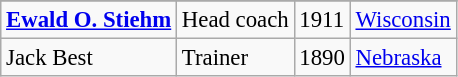<table class="wikitable" style="font-size: 95%">
<tr>
</tr>
<tr>
<td><strong><a href='#'>Ewald O. Stiehm</a></strong></td>
<td>Head coach</td>
<td>1911</td>
<td><a href='#'>Wisconsin</a></td>
</tr>
<tr>
<td>Jack Best</td>
<td>Trainer</td>
<td>1890</td>
<td><a href='#'>Nebraska</a></td>
</tr>
</table>
